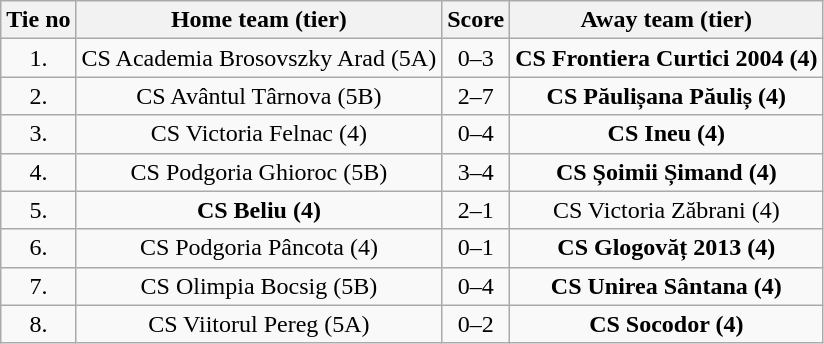<table class="wikitable" style="text-align: center">
<tr>
<th>Tie no</th>
<th>Home team (tier)</th>
<th>Score</th>
<th>Away team (tier)</th>
</tr>
<tr>
<td>1.</td>
<td>CS Academia Brosovszky Arad (5A)</td>
<td>0–3</td>
<td><strong>CS Frontiera Curtici 2004 (4)</strong></td>
</tr>
<tr>
<td>2.</td>
<td>CS Avântul Târnova (5B)</td>
<td>2–7</td>
<td><strong>CS Păulișana Păuliș (4)</strong></td>
</tr>
<tr>
<td>3.</td>
<td>CS Victoria Felnac (4)</td>
<td>0–4</td>
<td><strong>CS Ineu (4)</strong></td>
</tr>
<tr>
<td>4.</td>
<td>CS Podgoria Ghioroc (5B)</td>
<td>3–4</td>
<td><strong>CS Șoimii Șimand (4)</strong></td>
</tr>
<tr>
<td>5.</td>
<td><strong>CS Beliu (4)</strong></td>
<td>2–1</td>
<td>CS Victoria Zăbrani (4)</td>
</tr>
<tr>
<td>6.</td>
<td>CS Podgoria Pâncota (4)</td>
<td>0–1</td>
<td><strong>CS Glogovăț 2013 (4)</strong></td>
</tr>
<tr>
<td>7.</td>
<td>CS Olimpia Bocsig (5B)</td>
<td>0–4</td>
<td><strong>CS Unirea Sântana (4)</strong></td>
</tr>
<tr>
<td>8.</td>
<td>CS Viitorul Pereg (5A)</td>
<td>0–2</td>
<td><strong>CS Socodor (4)</strong></td>
</tr>
</table>
